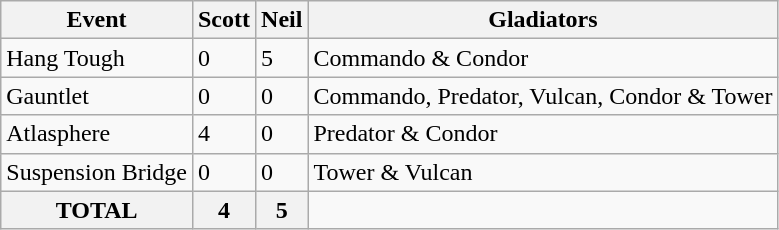<table class="wikitable">
<tr>
<th>Event</th>
<th>Scott</th>
<th>Neil</th>
<th>Gladiators</th>
</tr>
<tr>
<td>Hang Tough</td>
<td>0</td>
<td>5</td>
<td>Commando & Condor</td>
</tr>
<tr>
<td>Gauntlet</td>
<td>0</td>
<td>0</td>
<td>Commando, Predator, Vulcan, Condor & Tower</td>
</tr>
<tr>
<td>Atlasphere</td>
<td>4</td>
<td>0</td>
<td>Predator & Condor</td>
</tr>
<tr>
<td>Suspension Bridge</td>
<td>0</td>
<td>0</td>
<td>Tower & Vulcan</td>
</tr>
<tr>
<th>TOTAL</th>
<th>4</th>
<th>5</th>
</tr>
</table>
